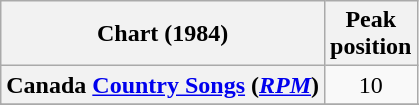<table class="wikitable sortable plainrowheaders">
<tr>
<th scope="col">Chart (1984)</th>
<th scope="col">Peak<br>position</th>
</tr>
<tr>
<th scope="row">Canada <a href='#'>Country Songs</a> (<em><a href='#'>RPM</a></em>)</th>
<td align="center">10</td>
</tr>
<tr>
</tr>
<tr>
</tr>
</table>
